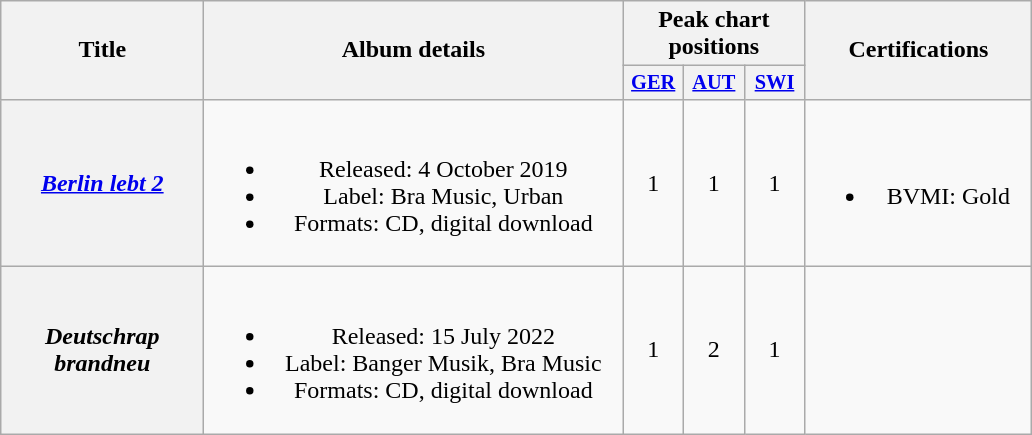<table class="wikitable plainrowheaders" style="text-align:center;">
<tr>
<th scope="col" rowspan="2" style="width:8em;">Title</th>
<th scope="col" rowspan="2" style="width:17em;">Album details</th>
<th scope="col" colspan="3">Peak chart positions</th>
<th scope="col" rowspan="2" style="width:9em;">Certifications</th>
</tr>
<tr>
<th style="width:2.5em; font-size:85%"><a href='#'>GER</a><br></th>
<th style="width:2.5em; font-size:85%"><a href='#'>AUT</a><br></th>
<th style="width:2.5em; font-size:85%"><a href='#'>SWI</a><br></th>
</tr>
<tr>
<th scope="row"><em><a href='#'>Berlin lebt 2</a></em><br></th>
<td><br><ul><li>Released: 4 October 2019</li><li>Label: Bra Music, Urban</li><li>Formats: CD, digital download</li></ul></td>
<td>1</td>
<td>1</td>
<td>1</td>
<td><br><ul><li>BVMI: Gold</li></ul></td>
</tr>
<tr>
<th scope="row"><em>Deutschrap brandneu</em><br></th>
<td><br><ul><li>Released: 15 July 2022</li><li>Label: Banger Musik, Bra Music</li><li>Formats: CD, digital download</li></ul></td>
<td>1</td>
<td>2</td>
<td>1</td>
<td></td>
</tr>
</table>
